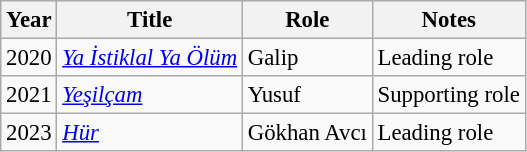<table class="wikitable" style="font-size: 95%;">
<tr>
<th>Year</th>
<th>Title</th>
<th>Role</th>
<th>Notes</th>
</tr>
<tr>
<td>2020</td>
<td><em><a href='#'>Ya İstiklal Ya Ölüm</a></em></td>
<td>Galip</td>
<td>Leading role</td>
</tr>
<tr>
<td>2021</td>
<td><em><a href='#'>Yeşilçam</a></em></td>
<td>Yusuf</td>
<td>Supporting role</td>
</tr>
<tr>
<td>2023</td>
<td><em><a href='#'>Hür</a></em></td>
<td>Gökhan Avcı</td>
<td>Leading role</td>
</tr>
</table>
